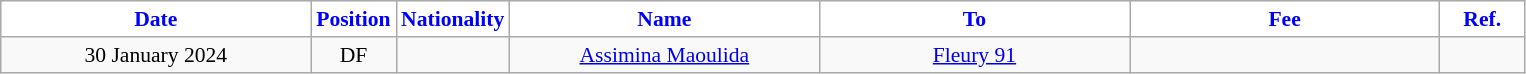<table class="wikitable" style="text-align:center; font-size:90%; ">
<tr>
<th style="background:#FFFFFF; color:blue; width:200px;">Date</th>
<th style="background:#FFFFFF; color:blue; width:50px;">Position</th>
<th style="background:#FFFFFF; color:blue; width:50px;">Nationality</th>
<th style="background:#FFFFFF; color:blue; width:200px;">Name</th>
<th style="background:#FFFFFF; color:blue; width:200px;">To</th>
<th style="background:#FFFFFF; color:blue; width:200px;">Fee</th>
<th style="background:#FFFFFF; color:blue; width:50px;">Ref.</th>
</tr>
<tr>
<td>30 January 2024</td>
<td>DF</td>
<td></td>
<td><a href='#'>Assimina Maoulida</a></td>
<td><a href='#'>Fleury 91</a></td>
<td></td>
<td></td>
</tr>
</table>
